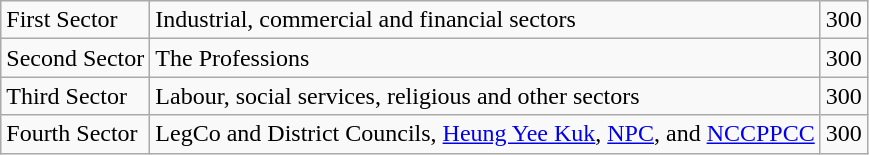<table class="wikitable">
<tr>
<td>First Sector</td>
<td>Industrial, commercial and financial sectors</td>
<td>300</td>
</tr>
<tr>
<td>Second Sector</td>
<td>The Professions</td>
<td>300</td>
</tr>
<tr>
<td>Third Sector</td>
<td>Labour, social services, religious and other sectors</td>
<td>300</td>
</tr>
<tr>
<td>Fourth Sector</td>
<td>LegCo and District Councils, <a href='#'>Heung Yee Kuk</a>, <a href='#'>NPC</a>, and <a href='#'>NCCPPCC</a></td>
<td>300</td>
</tr>
</table>
